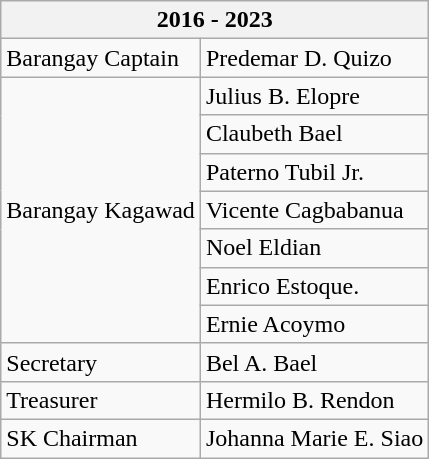<table class="wikitable mw-collapsible mw-collapsed">
<tr>
<th colspan="2">2016 - 2023</th>
</tr>
<tr>
<td>Barangay Captain</td>
<td>Predemar D. Quizo</td>
</tr>
<tr>
<td rowspan="7">Barangay Kagawad</td>
<td>Julius B. Elopre</td>
</tr>
<tr>
<td>Claubeth Bael</td>
</tr>
<tr>
<td>Paterno Tubil Jr.</td>
</tr>
<tr>
<td>Vicente Cagbabanua</td>
</tr>
<tr>
<td>Noel Eldian</td>
</tr>
<tr>
<td>Enrico Estoque.</td>
</tr>
<tr>
<td>Ernie Acoymo</td>
</tr>
<tr>
<td>Secretary</td>
<td>Bel A. Bael</td>
</tr>
<tr>
<td>Treasurer</td>
<td>Hermilo B. Rendon</td>
</tr>
<tr>
<td>SK Chairman</td>
<td>Johanna Marie E. Siao</td>
</tr>
</table>
